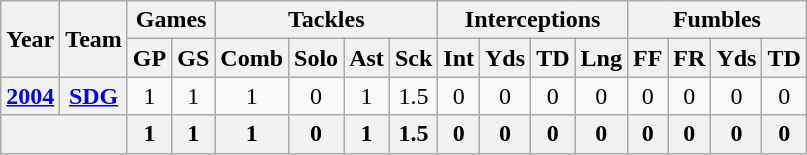<table class="wikitable" style="text-align:center">
<tr>
<th rowspan="2">Year</th>
<th rowspan="2">Team</th>
<th colspan="2">Games</th>
<th colspan="4">Tackles</th>
<th colspan="4">Interceptions</th>
<th colspan="4">Fumbles</th>
</tr>
<tr>
<th>GP</th>
<th>GS</th>
<th>Comb</th>
<th>Solo</th>
<th>Ast</th>
<th>Sck</th>
<th>Int</th>
<th>Yds</th>
<th>TD</th>
<th>Lng</th>
<th>FF</th>
<th>FR</th>
<th>Yds</th>
<th>TD</th>
</tr>
<tr>
<th><a href='#'>2004</a></th>
<th><a href='#'>SDG</a></th>
<td>1</td>
<td>1</td>
<td>1</td>
<td>0</td>
<td>1</td>
<td>1.5</td>
<td>0</td>
<td>0</td>
<td>0</td>
<td>0</td>
<td>0</td>
<td>0</td>
<td>0</td>
<td>0</td>
</tr>
<tr>
<th colspan="2"></th>
<th>1</th>
<th>1</th>
<th>1</th>
<th>0</th>
<th>1</th>
<th>1.5</th>
<th>0</th>
<th>0</th>
<th>0</th>
<th>0</th>
<th>0</th>
<th>0</th>
<th>0</th>
<th>0</th>
</tr>
</table>
